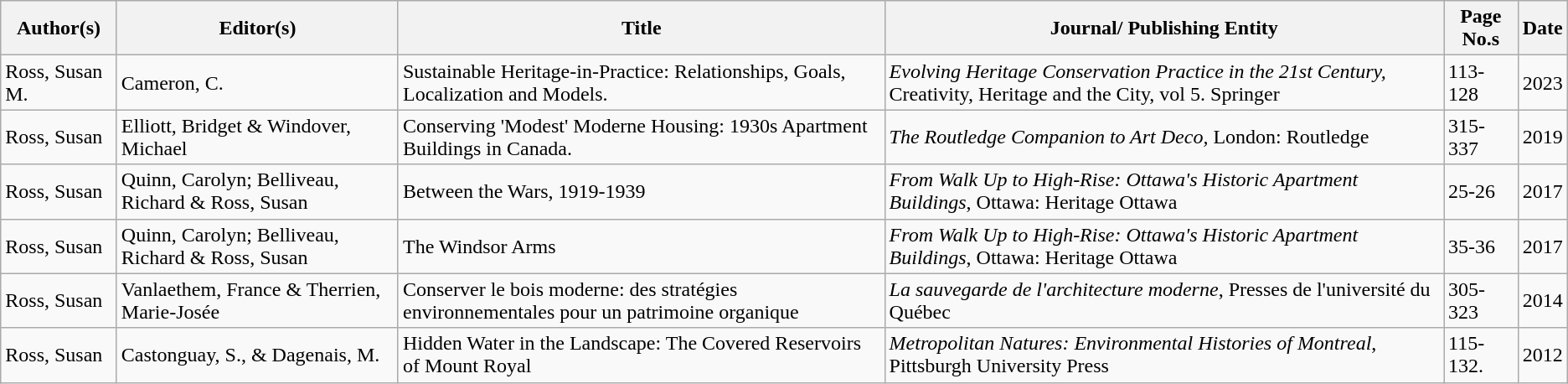<table class="wikitable">
<tr>
<th>Author(s)</th>
<th>Editor(s)</th>
<th>Title</th>
<th>Journal/  Publishing Entity</th>
<th>Page No.s</th>
<th>Date</th>
</tr>
<tr>
<td>Ross, Susan M.</td>
<td>Cameron, C.</td>
<td>Sustainable Heritage-in-Practice:  Relationships, Goals, Localization and Models.</td>
<td><em>Evolving  Heritage Conservation Practice in the 21st Century,</em> Creativity, Heritage and  the City, vol 5. Springer</td>
<td>113-128</td>
<td>2023</td>
</tr>
<tr>
<td>Ross, Susan</td>
<td>Elliott, Bridget & Windover, Michael</td>
<td>Conserving 'Modest' Moderne Housing:  1930s Apartment Buildings in Canada.</td>
<td><em>The  Routledge Companion to Art Deco,</em> London: Routledge</td>
<td>315-337</td>
<td>2019</td>
</tr>
<tr>
<td>Ross, Susan</td>
<td>Quinn, Carolyn; Belliveau, Richard & Ross, Susan</td>
<td>Between the Wars, 1919-1939</td>
<td><em>From Walk Up to  High-Rise: Ottawa's Historic Apartment Buildings</em>, Ottawa: Heritage Ottawa</td>
<td>25-26</td>
<td>2017</td>
</tr>
<tr>
<td>Ross, Susan</td>
<td>Quinn, Carolyn; Belliveau, Richard & Ross, Susan</td>
<td>The Windsor Arms</td>
<td><em>From Walk Up to  High-Rise: Ottawa's Historic Apartment Buildings</em>, Ottawa: Heritage Ottawa</td>
<td>35-36</td>
<td>2017</td>
</tr>
<tr>
<td>Ross, Susan</td>
<td>Vanlaethem, France & Therrien, Marie-Josée</td>
<td>Conserver le  bois moderne: des stratégies environnementales pour un patrimoine organique</td>
<td><em>La sauvegarde de l'architecture moderne</em>, Presses de l'université du Québec</td>
<td>305-323</td>
<td>2014</td>
</tr>
<tr>
<td>Ross, Susan</td>
<td>Castonguay, S., & Dagenais, M.</td>
<td>Hidden Water in the Landscape: The  Covered Reservoirs of Mount Royal</td>
<td><em>Metropolitan  Natures: Environmental Histories of Montreal</em>, Pittsburgh University Press</td>
<td>115-132.</td>
<td>2012</td>
</tr>
</table>
